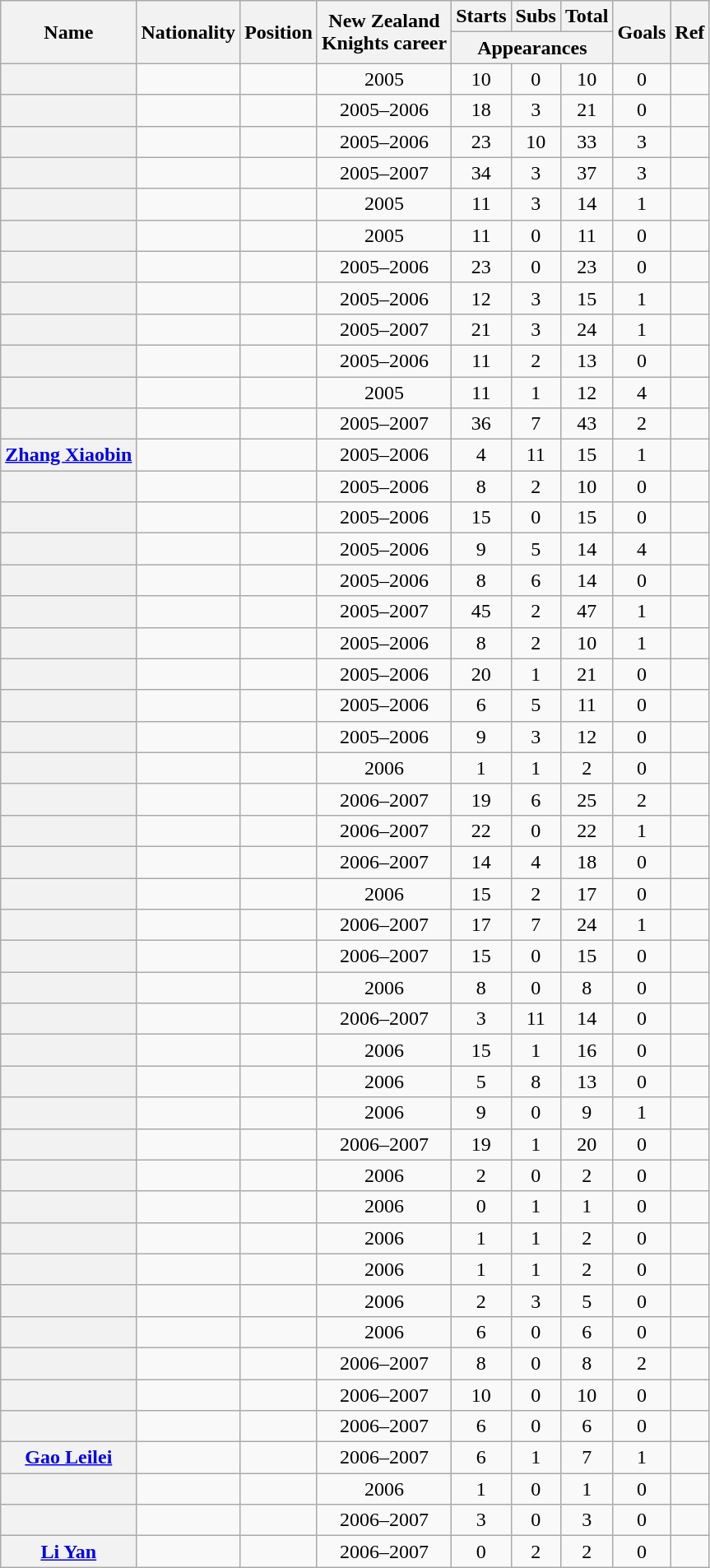<table class="wikitable plainrowheaders sortable" style="text-align:center">
<tr>
<th scope="col" rowspan="2">Name</th>
<th scope="col" rowspan="2">Nationality</th>
<th scope="col" rowspan="2">Position</th>
<th scope="col" rowspan="2">New Zealand<br>Knights career</th>
<th scope="col">Starts</th>
<th scope="col">Subs</th>
<th scope="col">Total</th>
<th scope="col" rowspan="2">Goals</th>
<th scope="col" rowspan="2" class="unsortable">Ref</th>
</tr>
<tr class="unsortable">
<th scope="col" colspan="3">Appearances</th>
</tr>
<tr>
<th scope="row" align="left"></th>
<td></td>
<td></td>
<td>2005</td>
<td>10</td>
<td>0</td>
<td>10</td>
<td>0</td>
<td></td>
</tr>
<tr>
<th scope="row" align="left"></th>
<td></td>
<td></td>
<td>2005–2006</td>
<td>18</td>
<td>3</td>
<td>21</td>
<td>0</td>
<td></td>
</tr>
<tr>
<th scope="row" align="left"></th>
<td></td>
<td></td>
<td>2005–2006</td>
<td>23</td>
<td>10</td>
<td>33</td>
<td>3</td>
<td></td>
</tr>
<tr>
<th scope="row" align="left"></th>
<td></td>
<td></td>
<td>2005–2007</td>
<td>34</td>
<td>3</td>
<td>37</td>
<td>3</td>
<td></td>
</tr>
<tr>
<th scope="row" align="left"></th>
<td></td>
<td></td>
<td>2005</td>
<td>11</td>
<td>3</td>
<td>14</td>
<td>1</td>
<td></td>
</tr>
<tr>
<th scope="row" align="left"></th>
<td></td>
<td></td>
<td>2005</td>
<td>11</td>
<td>0</td>
<td>11</td>
<td>0</td>
<td></td>
</tr>
<tr>
<th scope="row" align="left"></th>
<td></td>
<td></td>
<td>2005–2006</td>
<td>23</td>
<td>0</td>
<td>23</td>
<td>0</td>
<td></td>
</tr>
<tr>
<th scope="row" align="left"></th>
<td></td>
<td></td>
<td>2005–2006</td>
<td>12</td>
<td>3</td>
<td>15</td>
<td>1</td>
<td></td>
</tr>
<tr>
<th scope="row" align="left"></th>
<td></td>
<td></td>
<td>2005–2007</td>
<td>21</td>
<td>3</td>
<td>24</td>
<td>1</td>
<td></td>
</tr>
<tr>
<th scope="row" align="left"></th>
<td></td>
<td></td>
<td>2005–2006</td>
<td>11</td>
<td>2</td>
<td>13</td>
<td>0</td>
<td></td>
</tr>
<tr>
<th scope="row" align="left"></th>
<td></td>
<td></td>
<td>2005</td>
<td>11</td>
<td>1</td>
<td>12</td>
<td>4</td>
<td></td>
</tr>
<tr>
<th scope="row" align="left"></th>
<td></td>
<td></td>
<td>2005–2007</td>
<td>36</td>
<td>7</td>
<td>43</td>
<td>2</td>
<td></td>
</tr>
<tr>
<th scope="row" align="left"><a href='#'>Zhang Xiaobin</a></th>
<td></td>
<td></td>
<td>2005–2006</td>
<td>4</td>
<td>11</td>
<td>15</td>
<td>1</td>
<td></td>
</tr>
<tr>
<th scope="row" align="left"></th>
<td></td>
<td></td>
<td>2005–2006</td>
<td>8</td>
<td>2</td>
<td>10</td>
<td>0</td>
<td></td>
</tr>
<tr>
<th scope="row" align="left"></th>
<td></td>
<td></td>
<td>2005–2006</td>
<td>15</td>
<td>0</td>
<td>15</td>
<td>0</td>
<td></td>
</tr>
<tr>
<th scope="row" align="left"></th>
<td></td>
<td></td>
<td>2005–2006</td>
<td>9</td>
<td>5</td>
<td>14</td>
<td>4</td>
<td></td>
</tr>
<tr>
<th scope="row" align="left"></th>
<td></td>
<td></td>
<td>2005–2006</td>
<td>8</td>
<td>6</td>
<td>14</td>
<td>0</td>
<td></td>
</tr>
<tr>
<th scope="row" align="left"></th>
<td></td>
<td></td>
<td>2005–2007</td>
<td>45</td>
<td>2</td>
<td>47</td>
<td>1</td>
<td></td>
</tr>
<tr>
<th scope="row" align="left"></th>
<td></td>
<td></td>
<td>2005–2006</td>
<td>8</td>
<td>2</td>
<td>10</td>
<td>1</td>
<td></td>
</tr>
<tr>
<th scope="row" align="left"></th>
<td></td>
<td></td>
<td>2005–2006</td>
<td>20</td>
<td>1</td>
<td>21</td>
<td>0</td>
<td></td>
</tr>
<tr>
<th scope="row" align="left"></th>
<td></td>
<td></td>
<td>2005–2006</td>
<td>6</td>
<td>5</td>
<td>11</td>
<td>0</td>
<td></td>
</tr>
<tr>
<th scope="row" align="left"></th>
<td></td>
<td></td>
<td>2005–2006</td>
<td>9</td>
<td>3</td>
<td>12</td>
<td>0</td>
<td></td>
</tr>
<tr>
<th scope="row" align="left"></th>
<td></td>
<td></td>
<td>2006</td>
<td>1</td>
<td>1</td>
<td>2</td>
<td>0</td>
<td></td>
</tr>
<tr>
<th scope="row" align="left"></th>
<td></td>
<td></td>
<td>2006–2007</td>
<td>19</td>
<td>6</td>
<td>25</td>
<td>2</td>
<td></td>
</tr>
<tr>
<th scope="row" align="left"></th>
<td></td>
<td></td>
<td>2006–2007</td>
<td>22</td>
<td>0</td>
<td>22</td>
<td>1</td>
<td></td>
</tr>
<tr>
<th scope="row" align="left"></th>
<td></td>
<td></td>
<td>2006–2007</td>
<td>14</td>
<td>4</td>
<td>18</td>
<td>0</td>
<td></td>
</tr>
<tr>
<th scope="row" align="left"></th>
<td></td>
<td></td>
<td>2006</td>
<td>15</td>
<td>2</td>
<td>17</td>
<td>0</td>
<td></td>
</tr>
<tr>
<th scope="row" align="left"></th>
<td></td>
<td></td>
<td>2006–2007</td>
<td>17</td>
<td>7</td>
<td>24</td>
<td>1</td>
<td></td>
</tr>
<tr>
<th scope="row" align="left"></th>
<td></td>
<td></td>
<td>2006–2007</td>
<td>15</td>
<td>0</td>
<td>15</td>
<td>0</td>
<td></td>
</tr>
<tr>
<th scope="row" align="left"></th>
<td></td>
<td></td>
<td>2006</td>
<td>8</td>
<td>0</td>
<td>8</td>
<td>0</td>
<td></td>
</tr>
<tr>
<th scope="row" align="left"></th>
<td></td>
<td></td>
<td>2006–2007</td>
<td>3</td>
<td>11</td>
<td>14</td>
<td>0</td>
<td></td>
</tr>
<tr>
<th scope="row" align="left"></th>
<td></td>
<td></td>
<td>2006</td>
<td>15</td>
<td>1</td>
<td>16</td>
<td>0</td>
<td></td>
</tr>
<tr>
<th scope="row" align="left"></th>
<td></td>
<td></td>
<td>2006</td>
<td>5</td>
<td>8</td>
<td>13</td>
<td>0</td>
<td></td>
</tr>
<tr>
<th scope="row" align="left"></th>
<td></td>
<td></td>
<td>2006</td>
<td>9</td>
<td>0</td>
<td>9</td>
<td>1</td>
<td></td>
</tr>
<tr>
<th scope="row" align="left"></th>
<td></td>
<td></td>
<td>2006–2007</td>
<td>19</td>
<td>1</td>
<td>20</td>
<td>0</td>
<td></td>
</tr>
<tr>
<th scope="row" align="left"></th>
<td></td>
<td></td>
<td>2006</td>
<td>2</td>
<td>0</td>
<td>2</td>
<td>0</td>
<td></td>
</tr>
<tr>
<th scope="row" align="left"></th>
<td></td>
<td></td>
<td>2006</td>
<td>0</td>
<td>1</td>
<td>1</td>
<td>0</td>
<td></td>
</tr>
<tr>
<th scope="row" align="left"></th>
<td></td>
<td></td>
<td>2006</td>
<td>1</td>
<td>1</td>
<td>2</td>
<td>0</td>
<td></td>
</tr>
<tr>
<th scope="row" align="left"></th>
<td></td>
<td></td>
<td>2006</td>
<td>1</td>
<td>1</td>
<td>2</td>
<td>0</td>
<td></td>
</tr>
<tr>
<th scope="row" align="left"></th>
<td></td>
<td></td>
<td>2006</td>
<td>2</td>
<td>3</td>
<td>5</td>
<td>0</td>
<td></td>
</tr>
<tr>
<th scope="row" align="left"></th>
<td></td>
<td></td>
<td>2006</td>
<td>6</td>
<td>0</td>
<td>6</td>
<td>0</td>
<td></td>
</tr>
<tr>
<th scope="row" align="left"></th>
<td></td>
<td></td>
<td>2006–2007</td>
<td>8</td>
<td>0</td>
<td>8</td>
<td>2</td>
<td></td>
</tr>
<tr>
<th scope="row" align="left"></th>
<td></td>
<td></td>
<td>2006–2007</td>
<td>10</td>
<td>0</td>
<td>10</td>
<td>0</td>
<td></td>
</tr>
<tr>
<th scope="row" align="left"></th>
<td></td>
<td></td>
<td>2006–2007</td>
<td>6</td>
<td>0</td>
<td>6</td>
<td>0</td>
<td></td>
</tr>
<tr>
<th scope="row" align="left"><a href='#'>Gao Leilei</a></th>
<td></td>
<td></td>
<td>2006–2007</td>
<td>6</td>
<td>1</td>
<td>7</td>
<td>1</td>
<td></td>
</tr>
<tr>
<th scope="row" align="left"></th>
<td></td>
<td></td>
<td>2006</td>
<td>1</td>
<td>0</td>
<td>1</td>
<td>0</td>
<td></td>
</tr>
<tr>
<th scope="row" align="left"></th>
<td></td>
<td></td>
<td>2006–2007</td>
<td>3</td>
<td>0</td>
<td>3</td>
<td>0</td>
<td></td>
</tr>
<tr>
<th scope="row" align="left"><a href='#'>Li Yan</a></th>
<td></td>
<td></td>
<td>2006–2007</td>
<td>0</td>
<td>2</td>
<td>2</td>
<td>0</td>
<td></td>
</tr>
</table>
